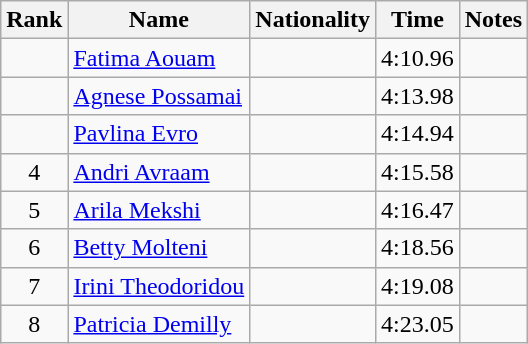<table class="wikitable sortable" style="text-align:center">
<tr>
<th>Rank</th>
<th>Name</th>
<th>Nationality</th>
<th>Time</th>
<th>Notes</th>
</tr>
<tr>
<td></td>
<td align=left><a href='#'>Fatima Aouam</a></td>
<td align=left></td>
<td>4:10.96</td>
<td></td>
</tr>
<tr>
<td></td>
<td align=left><a href='#'>Agnese Possamai</a></td>
<td align=left></td>
<td>4:13.98</td>
<td></td>
</tr>
<tr>
<td></td>
<td align=left><a href='#'>Pavlina Evro</a></td>
<td align=left></td>
<td>4:14.94</td>
<td></td>
</tr>
<tr>
<td>4</td>
<td align=left><a href='#'>Andri Avraam</a></td>
<td align=left></td>
<td>4:15.58</td>
<td></td>
</tr>
<tr>
<td>5</td>
<td align=left><a href='#'>Arila Mekshi</a></td>
<td align=left></td>
<td>4:16.47</td>
<td></td>
</tr>
<tr>
<td>6</td>
<td align=left><a href='#'>Betty Molteni</a></td>
<td align=left></td>
<td>4:18.56</td>
<td></td>
</tr>
<tr>
<td>7</td>
<td align=left><a href='#'>Irini Theodoridou</a></td>
<td align=left></td>
<td>4:19.08</td>
<td></td>
</tr>
<tr>
<td>8</td>
<td align=left><a href='#'>Patricia Demilly</a></td>
<td align=left></td>
<td>4:23.05</td>
<td></td>
</tr>
</table>
